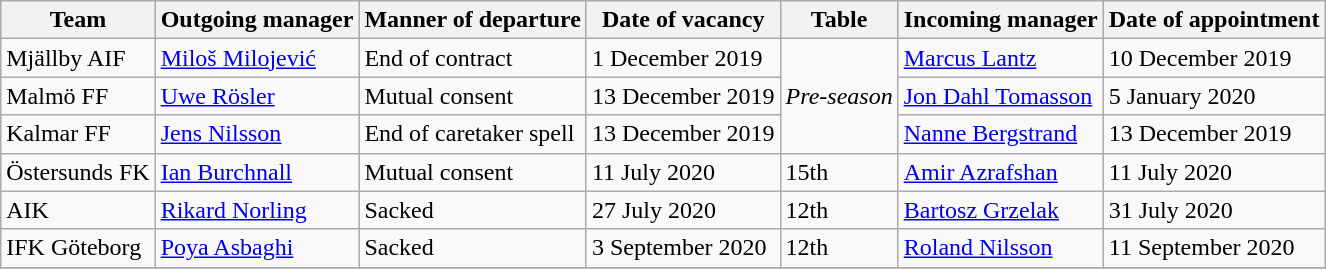<table class="wikitable">
<tr>
<th>Team</th>
<th>Outgoing manager</th>
<th>Manner of departure</th>
<th>Date of vacancy</th>
<th>Table</th>
<th>Incoming manager</th>
<th>Date of appointment</th>
</tr>
<tr>
<td>Mjällby AIF</td>
<td> <a href='#'>Miloš Milojević</a></td>
<td>End of contract</td>
<td>1 December 2019</td>
<td rowspan=3><em>Pre-season</em></td>
<td> <a href='#'>Marcus Lantz</a></td>
<td>10 December 2019</td>
</tr>
<tr>
<td>Malmö FF</td>
<td> <a href='#'>Uwe Rösler</a></td>
<td>Mutual consent</td>
<td>13 December 2019</td>
<td> <a href='#'>Jon Dahl Tomasson</a></td>
<td>5 January 2020</td>
</tr>
<tr>
<td>Kalmar FF</td>
<td> <a href='#'>Jens Nilsson</a></td>
<td>End of caretaker spell</td>
<td>13 December 2019</td>
<td> <a href='#'>Nanne Bergstrand</a></td>
<td>13 December 2019</td>
</tr>
<tr>
<td>Östersunds FK</td>
<td> <a href='#'>Ian Burchnall</a></td>
<td>Mutual consent</td>
<td>11 July 2020</td>
<td>15th</td>
<td> <a href='#'>Amir Azrafshan</a></td>
<td>11 July 2020</td>
</tr>
<tr>
<td>AIK</td>
<td> <a href='#'>Rikard Norling</a></td>
<td>Sacked</td>
<td>27 July 2020</td>
<td>12th</td>
<td> <a href='#'>Bartosz Grzelak</a></td>
<td>31 July 2020</td>
</tr>
<tr>
<td>IFK Göteborg</td>
<td> <a href='#'>Poya Asbaghi</a></td>
<td>Sacked</td>
<td>3 September 2020</td>
<td>12th</td>
<td> <a href='#'>Roland Nilsson</a></td>
<td>11 September 2020</td>
</tr>
<tr>
</tr>
</table>
